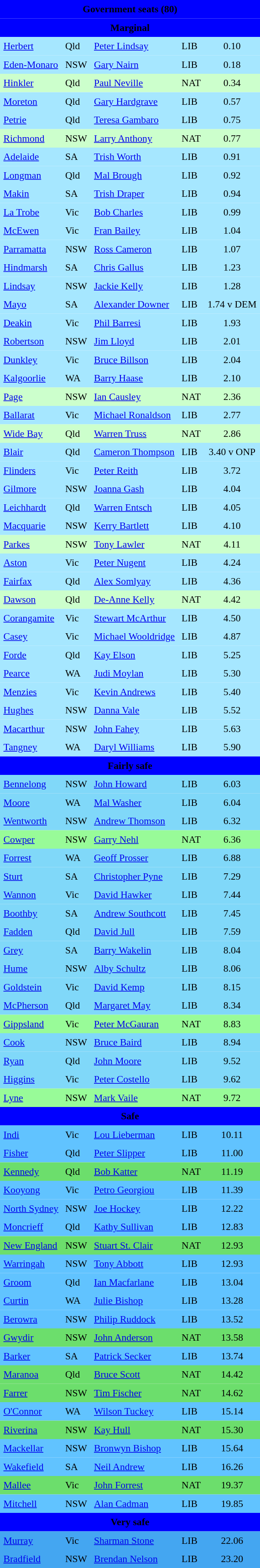<table class="toccolours" cellpadding="5" cellspacing="0" style="float:left; margin-right:.5em; margin-top:.4em; font-size:90%;">
<tr>
<td colspan="5"  style="text-align:center; background:Blue;"><span><strong>Government seats (80)</strong></span></td>
</tr>
<tr>
<td colspan="5"  style="text-align:center; background:Blue;"><span><strong>Marginal</strong></span></td>
</tr>
<tr>
<td style="text-align:left; background:#a6e7ff;"><a href='#'>Herbert</a></td>
<td style="text-align:left; background:#a6e7ff;">Qld</td>
<td style="text-align:left; background:#a6e7ff;"><a href='#'>Peter Lindsay</a></td>
<td style="text-align:left; background:#a6e7ff;">LIB</td>
<td style="text-align:center; background:#a6e7ff;">0.10</td>
</tr>
<tr>
<td style="text-align:left; background:#a6e7ff;"><a href='#'>Eden-Monaro</a></td>
<td style="text-align:left; background:#a6e7ff;">NSW</td>
<td style="text-align:left; background:#a6e7ff;"><a href='#'>Gary Nairn</a></td>
<td style="text-align:left; background:#a6e7ff;">LIB</td>
<td style="text-align:center; background:#a6e7ff;">0.18</td>
</tr>
<tr>
<td style="text-align:left; background:#cfc;"><a href='#'>Hinkler</a></td>
<td style="text-align:left; background:#cfc;">Qld</td>
<td style="text-align:left; background:#cfc;"><a href='#'>Paul Neville</a></td>
<td style="text-align:left; background:#cfc;">NAT</td>
<td style="text-align:center; background:#cfc;">0.34</td>
</tr>
<tr>
<td style="text-align:left; background:#a6e7ff;"><a href='#'>Moreton</a></td>
<td style="text-align:left; background:#a6e7ff;">Qld</td>
<td style="text-align:left; background:#a6e7ff;"><a href='#'>Gary Hardgrave</a></td>
<td style="text-align:left; background:#a6e7ff;">LIB</td>
<td style="text-align:center; background:#a6e7ff;">0.57</td>
</tr>
<tr>
<td style="text-align:left; background:#a6e7ff;"><a href='#'>Petrie</a></td>
<td style="text-align:left; background:#a6e7ff;">Qld</td>
<td style="text-align:left; background:#a6e7ff;"><a href='#'>Teresa Gambaro</a></td>
<td style="text-align:left; background:#a6e7ff;">LIB</td>
<td style="text-align:center; background:#a6e7ff;">0.75</td>
</tr>
<tr>
<td style="text-align:left; background:#cfc;"><a href='#'>Richmond</a></td>
<td style="text-align:left; background:#cfc;">NSW</td>
<td style="text-align:left; background:#cfc;"><a href='#'>Larry Anthony</a></td>
<td style="text-align:left; background:#cfc;">NAT</td>
<td style="text-align:center; background:#cfc;">0.77</td>
</tr>
<tr>
<td style="text-align:left; background:#a6e7ff;"><a href='#'>Adelaide</a></td>
<td style="text-align:left; background:#a6e7ff;">SA</td>
<td style="text-align:left; background:#a6e7ff;"><a href='#'>Trish Worth</a></td>
<td style="text-align:left; background:#a6e7ff;">LIB</td>
<td style="text-align:center; background:#a6e7ff;">0.91</td>
</tr>
<tr>
<td style="text-align:left; background:#a6e7ff;"><a href='#'>Longman</a></td>
<td style="text-align:left; background:#a6e7ff;">Qld</td>
<td style="text-align:left; background:#a6e7ff;"><a href='#'>Mal Brough</a></td>
<td style="text-align:left; background:#a6e7ff;">LIB</td>
<td style="text-align:center; background:#a6e7ff;">0.92</td>
</tr>
<tr>
<td style="text-align:left; background:#a6e7ff;"><a href='#'>Makin</a></td>
<td style="text-align:left; background:#a6e7ff;">SA</td>
<td style="text-align:left; background:#a6e7ff;"><a href='#'>Trish Draper</a></td>
<td style="text-align:left; background:#a6e7ff;">LIB</td>
<td style="text-align:center; background:#a6e7ff;">0.94</td>
</tr>
<tr>
<td style="text-align:left; background:#a6e7ff;"><a href='#'>La Trobe</a></td>
<td style="text-align:left; background:#a6e7ff;">Vic</td>
<td style="text-align:left; background:#a6e7ff;"><a href='#'>Bob Charles</a></td>
<td style="text-align:left; background:#a6e7ff;">LIB</td>
<td style="text-align:center; background:#a6e7ff;">0.99</td>
</tr>
<tr>
<td style="text-align:left; background:#a6e7ff;"><a href='#'>McEwen</a></td>
<td style="text-align:left; background:#a6e7ff;">Vic</td>
<td style="text-align:left; background:#a6e7ff;"><a href='#'>Fran Bailey</a></td>
<td style="text-align:left; background:#a6e7ff;">LIB</td>
<td style="text-align:center; background:#a6e7ff;">1.04</td>
</tr>
<tr>
<td style="text-align:left; background:#a6e7ff;"><a href='#'>Parramatta</a></td>
<td style="text-align:left; background:#a6e7ff;">NSW</td>
<td style="text-align:left; background:#a6e7ff;"><a href='#'>Ross Cameron</a></td>
<td style="text-align:left; background:#a6e7ff;">LIB</td>
<td style="text-align:center; background:#a6e7ff;">1.07</td>
</tr>
<tr>
<td style="text-align:left; background:#a6e7ff;"><a href='#'>Hindmarsh</a></td>
<td style="text-align:left; background:#a6e7ff;">SA</td>
<td style="text-align:left; background:#a6e7ff;"><a href='#'>Chris Gallus</a></td>
<td style="text-align:left; background:#a6e7ff;">LIB</td>
<td style="text-align:center; background:#a6e7ff;">1.23</td>
</tr>
<tr>
<td style="text-align:left; background:#a6e7ff;"><a href='#'>Lindsay</a></td>
<td style="text-align:left; background:#a6e7ff;">NSW</td>
<td style="text-align:left; background:#a6e7ff;"><a href='#'>Jackie Kelly</a></td>
<td style="text-align:left; background:#a6e7ff;">LIB</td>
<td style="text-align:center; background:#a6e7ff;">1.28</td>
</tr>
<tr>
<td style="text-align:left; background:#a6e7ff;"><a href='#'>Mayo</a></td>
<td style="text-align:left; background:#a6e7ff;">SA</td>
<td style="text-align:left; background:#a6e7ff;"><a href='#'>Alexander Downer</a></td>
<td style="text-align:left; background:#a6e7ff;">LIB</td>
<td style="text-align:center; background:#a6e7ff;">1.74 v DEM</td>
</tr>
<tr>
<td style="text-align:left; background:#a6e7ff;"><a href='#'>Deakin</a></td>
<td style="text-align:left; background:#a6e7ff;">Vic</td>
<td style="text-align:left; background:#a6e7ff;"><a href='#'>Phil Barresi</a></td>
<td style="text-align:left; background:#a6e7ff;">LIB</td>
<td style="text-align:center; background:#a6e7ff;">1.93</td>
</tr>
<tr>
<td style="text-align:left; background:#a6e7ff;"><a href='#'>Robertson</a></td>
<td style="text-align:left; background:#a6e7ff;">NSW</td>
<td style="text-align:left; background:#a6e7ff;"><a href='#'>Jim Lloyd</a></td>
<td style="text-align:left; background:#a6e7ff;">LIB</td>
<td style="text-align:center; background:#a6e7ff;">2.01</td>
</tr>
<tr>
<td style="text-align:left; background:#a6e7ff;"><a href='#'>Dunkley</a></td>
<td style="text-align:left; background:#a6e7ff;">Vic</td>
<td style="text-align:left; background:#a6e7ff;"><a href='#'>Bruce Billson</a></td>
<td style="text-align:left; background:#a6e7ff;">LIB</td>
<td style="text-align:center; background:#a6e7ff;">2.04</td>
</tr>
<tr>
<td style="text-align:left; background:#a6e7ff;"><a href='#'>Kalgoorlie</a></td>
<td style="text-align:left; background:#a6e7ff;">WA</td>
<td style="text-align:left; background:#a6e7ff;"><a href='#'>Barry Haase</a></td>
<td style="text-align:left; background:#a6e7ff;">LIB</td>
<td style="text-align:center; background:#a6e7ff;">2.10</td>
</tr>
<tr>
<td style="text-align:left; background:#cfc;"><a href='#'>Page</a></td>
<td style="text-align:left; background:#cfc;">NSW</td>
<td style="text-align:left; background:#cfc;"><a href='#'>Ian Causley</a></td>
<td style="text-align:left; background:#cfc;">NAT</td>
<td style="text-align:center; background:#cfc;">2.36</td>
</tr>
<tr>
<td style="text-align:left; background:#a6e7ff;"><a href='#'>Ballarat</a></td>
<td style="text-align:left; background:#a6e7ff;">Vic</td>
<td style="text-align:left; background:#a6e7ff;"><a href='#'>Michael Ronaldson</a></td>
<td style="text-align:left; background:#a6e7ff;">LIB</td>
<td style="text-align:center; background:#a6e7ff;">2.77</td>
</tr>
<tr>
<td style="text-align:left; background:#cfc;"><a href='#'>Wide Bay</a></td>
<td style="text-align:left; background:#cfc;">Qld</td>
<td style="text-align:left; background:#cfc;"><a href='#'>Warren Truss</a></td>
<td style="text-align:left; background:#cfc;">NAT</td>
<td style="text-align:center; background:#cfc;">2.86</td>
</tr>
<tr>
<td style="text-align:left; background:#a6e7ff;"><a href='#'>Blair</a></td>
<td style="text-align:left; background:#a6e7ff;">Qld</td>
<td style="text-align:left; background:#a6e7ff;"><a href='#'>Cameron Thompson</a></td>
<td style="text-align:left; background:#a6e7ff;">LIB</td>
<td style="text-align:center; background:#a6e7ff;">3.40 v ONP</td>
</tr>
<tr>
<td style="text-align:left; background:#a6e7ff;"><a href='#'>Flinders</a></td>
<td style="text-align:left; background:#a6e7ff;">Vic</td>
<td style="text-align:left; background:#a6e7ff;"><a href='#'>Peter Reith</a></td>
<td style="text-align:left; background:#a6e7ff;">LIB</td>
<td style="text-align:center; background:#a6e7ff;">3.72</td>
</tr>
<tr>
<td style="text-align:left; background:#a6e7ff;"><a href='#'>Gilmore</a></td>
<td style="text-align:left; background:#a6e7ff;">NSW</td>
<td style="text-align:left; background:#a6e7ff;"><a href='#'>Joanna Gash</a></td>
<td style="text-align:left; background:#a6e7ff;">LIB</td>
<td style="text-align:center; background:#a6e7ff;">4.04</td>
</tr>
<tr>
<td style="text-align:left; background:#a6e7ff;"><a href='#'>Leichhardt</a></td>
<td style="text-align:left; background:#a6e7ff;">Qld</td>
<td style="text-align:left; background:#a6e7ff;"><a href='#'>Warren Entsch</a></td>
<td style="text-align:left; background:#a6e7ff;">LIB</td>
<td style="text-align:center; background:#a6e7ff;">4.05</td>
</tr>
<tr>
<td style="text-align:left; background:#a6e7ff;"><a href='#'>Macquarie</a></td>
<td style="text-align:left; background:#a6e7ff;">NSW</td>
<td style="text-align:left; background:#a6e7ff;"><a href='#'>Kerry Bartlett</a></td>
<td style="text-align:left; background:#a6e7ff;">LIB</td>
<td style="text-align:center; background:#a6e7ff;">4.10</td>
</tr>
<tr>
<td style="text-align:left; background:#cfc;"><a href='#'>Parkes</a></td>
<td style="text-align:left; background:#cfc;">NSW</td>
<td style="text-align:left; background:#cfc;"><a href='#'>Tony Lawler</a></td>
<td style="text-align:left; background:#cfc;">NAT</td>
<td style="text-align:center; background:#cfc;">4.11</td>
</tr>
<tr>
<td style="text-align:left; background:#a6e7ff;"><a href='#'>Aston</a></td>
<td style="text-align:left; background:#a6e7ff;">Vic</td>
<td style="text-align:left; background:#a6e7ff;"><a href='#'>Peter Nugent</a></td>
<td style="text-align:left; background:#a6e7ff;">LIB</td>
<td style="text-align:center; background:#a6e7ff;">4.24</td>
</tr>
<tr>
<td style="text-align:left; background:#a6e7ff;"><a href='#'>Fairfax</a></td>
<td style="text-align:left; background:#a6e7ff;">Qld</td>
<td style="text-align:left; background:#a6e7ff;"><a href='#'>Alex Somlyay</a></td>
<td style="text-align:left; background:#a6e7ff;">LIB</td>
<td style="text-align:center; background:#a6e7ff;">4.36</td>
</tr>
<tr>
<td style="text-align:left; background:#cfc;"><a href='#'>Dawson</a></td>
<td style="text-align:left; background:#cfc;">Qld</td>
<td style="text-align:left; background:#cfc;"><a href='#'>De-Anne Kelly</a></td>
<td style="text-align:left; background:#cfc;">NAT</td>
<td style="text-align:center; background:#cfc;">4.42</td>
</tr>
<tr>
<td style="text-align:left; background:#a6e7ff;"><a href='#'>Corangamite</a></td>
<td style="text-align:left; background:#a6e7ff;">Vic</td>
<td style="text-align:left; background:#a6e7ff;"><a href='#'>Stewart McArthur</a></td>
<td style="text-align:left; background:#a6e7ff;">LIB</td>
<td style="text-align:center; background:#a6e7ff;">4.50</td>
</tr>
<tr>
<td style="text-align:left; background:#a6e7ff;"><a href='#'>Casey</a></td>
<td style="text-align:left; background:#a6e7ff;">Vic</td>
<td style="text-align:left; background:#a6e7ff;"><a href='#'>Michael Wooldridge</a></td>
<td style="text-align:left; background:#a6e7ff;">LIB</td>
<td style="text-align:center; background:#a6e7ff;">4.87</td>
</tr>
<tr>
<td style="text-align:left; background:#a6e7ff;"><a href='#'>Forde</a></td>
<td style="text-align:left; background:#a6e7ff;">Qld</td>
<td style="text-align:left; background:#a6e7ff;"><a href='#'>Kay Elson</a></td>
<td style="text-align:left; background:#a6e7ff;">LIB</td>
<td style="text-align:center; background:#a6e7ff;">5.25</td>
</tr>
<tr>
<td style="text-align:left; background:#a6e7ff;"><a href='#'>Pearce</a></td>
<td style="text-align:left; background:#a6e7ff;">WA</td>
<td style="text-align:left; background:#a6e7ff;"><a href='#'>Judi Moylan</a></td>
<td style="text-align:left; background:#a6e7ff;">LIB</td>
<td style="text-align:center; background:#a6e7ff;">5.30</td>
</tr>
<tr>
<td style="text-align:left; background:#a6e7ff;"><a href='#'>Menzies</a></td>
<td style="text-align:left; background:#a6e7ff;">Vic</td>
<td style="text-align:left; background:#a6e7ff;"><a href='#'>Kevin Andrews</a></td>
<td style="text-align:left; background:#a6e7ff;">LIB</td>
<td style="text-align:center; background:#a6e7ff;">5.40</td>
</tr>
<tr>
<td style="text-align:left; background:#a6e7ff;"><a href='#'>Hughes</a></td>
<td style="text-align:left; background:#a6e7ff;">NSW</td>
<td style="text-align:left; background:#a6e7ff;"><a href='#'>Danna Vale</a></td>
<td style="text-align:left; background:#a6e7ff;">LIB</td>
<td style="text-align:center; background:#a6e7ff;">5.52</td>
</tr>
<tr>
<td style="text-align:left; background:#a6e7ff;"><a href='#'>Macarthur</a></td>
<td style="text-align:left; background:#a6e7ff;">NSW</td>
<td style="text-align:left; background:#a6e7ff;"><a href='#'>John Fahey</a></td>
<td style="text-align:left; background:#a6e7ff;">LIB</td>
<td style="text-align:center; background:#a6e7ff;">5.63</td>
</tr>
<tr>
<td style="text-align:left; background:#a6e7ff;"><a href='#'>Tangney</a></td>
<td style="text-align:left; background:#a6e7ff;">WA</td>
<td style="text-align:left; background:#a6e7ff;"><a href='#'>Daryl Williams</a></td>
<td style="text-align:left; background:#a6e7ff;">LIB</td>
<td style="text-align:center; background:#a6e7ff;">5.90</td>
</tr>
<tr>
<td colspan="5"  style="text-align:center; background:Blue;"><span><strong>Fairly safe</strong></span></td>
</tr>
<tr>
<td style="text-align:left; background:#80d8f9;"><a href='#'>Bennelong</a></td>
<td style="text-align:left; background:#80d8f9;">NSW</td>
<td style="text-align:left; background:#80d8f9;"><a href='#'>John Howard</a></td>
<td style="text-align:left; background:#80d8f9;">LIB</td>
<td style="text-align:center; background:#80d8f9;">6.03</td>
</tr>
<tr>
<td style="text-align:left; background:#80d8f9;"><a href='#'>Moore</a></td>
<td style="text-align:left; background:#80d8f9;">WA</td>
<td style="text-align:left; background:#80d8f9;"><a href='#'>Mal Washer</a></td>
<td style="text-align:left; background:#80d8f9;">LIB</td>
<td style="text-align:center; background:#80d8f9;">6.04</td>
</tr>
<tr>
<td style="text-align:left; background:#80d8f9;"><a href='#'>Wentworth</a></td>
<td style="text-align:left; background:#80d8f9;">NSW</td>
<td style="text-align:left; background:#80d8f9;"><a href='#'>Andrew Thomson</a></td>
<td style="text-align:left; background:#80d8f9;">LIB</td>
<td style="text-align:center; background:#80d8f9;">6.32</td>
</tr>
<tr>
<td style="text-align:left; background:#98fb98;"><a href='#'>Cowper</a></td>
<td style="text-align:left; background:#98fb98;">NSW</td>
<td style="text-align:left; background:#98fb98;"><a href='#'>Garry Nehl</a></td>
<td style="text-align:left; background:#98fb98;">NAT</td>
<td style="text-align:center; background:#98fb98;">6.36</td>
</tr>
<tr>
<td style="text-align:left; background:#80d8f9;"><a href='#'>Forrest</a></td>
<td style="text-align:left; background:#80d8f9;">WA</td>
<td style="text-align:left; background:#80d8f9;"><a href='#'>Geoff Prosser</a></td>
<td style="text-align:left; background:#80d8f9;">LIB</td>
<td style="text-align:center; background:#80d8f9;">6.88</td>
</tr>
<tr>
<td style="text-align:left; background:#80d8f9;"><a href='#'>Sturt</a></td>
<td style="text-align:left; background:#80d8f9;">SA</td>
<td style="text-align:left; background:#80d8f9;"><a href='#'>Christopher Pyne</a></td>
<td style="text-align:left; background:#80d8f9;">LIB</td>
<td style="text-align:center; background:#80d8f9;">7.29</td>
</tr>
<tr>
<td style="text-align:left; background:#80d8f9;"><a href='#'>Wannon</a></td>
<td style="text-align:left; background:#80d8f9;">Vic</td>
<td style="text-align:left; background:#80d8f9;"><a href='#'>David Hawker</a></td>
<td style="text-align:left; background:#80d8f9;">LIB</td>
<td style="text-align:center; background:#80d8f9;">7.44</td>
</tr>
<tr>
<td style="text-align:left; background:#80d8f9;"><a href='#'>Boothby</a></td>
<td style="text-align:left; background:#80d8f9;">SA</td>
<td style="text-align:left; background:#80d8f9;"><a href='#'>Andrew Southcott</a></td>
<td style="text-align:left; background:#80d8f9;">LIB</td>
<td style="text-align:center; background:#80d8f9;">7.45</td>
</tr>
<tr>
<td style="text-align:left; background:#80d8f9;"><a href='#'>Fadden</a></td>
<td style="text-align:left; background:#80d8f9;">Qld</td>
<td style="text-align:left; background:#80d8f9;"><a href='#'>David Jull</a></td>
<td style="text-align:left; background:#80d8f9;">LIB</td>
<td style="text-align:center; background:#80d8f9;">7.59</td>
</tr>
<tr>
<td style="text-align:left; background:#80d8f9;"><a href='#'>Grey</a></td>
<td style="text-align:left; background:#80d8f9;">SA</td>
<td style="text-align:left; background:#80d8f9;"><a href='#'>Barry Wakelin</a></td>
<td style="text-align:left; background:#80d8f9;">LIB</td>
<td style="text-align:center; background:#80d8f9;">8.04</td>
</tr>
<tr>
<td style="text-align:left; background:#80d8f9;"><a href='#'>Hume</a></td>
<td style="text-align:left; background:#80d8f9;">NSW</td>
<td style="text-align:left; background:#80d8f9;"><a href='#'>Alby Schultz</a></td>
<td style="text-align:left; background:#80d8f9;">LIB</td>
<td style="text-align:center; background:#80d8f9;">8.06</td>
</tr>
<tr>
<td style="text-align:left; background:#80d8f9;"><a href='#'>Goldstein</a></td>
<td style="text-align:left; background:#80d8f9;">Vic</td>
<td style="text-align:left; background:#80d8f9;"><a href='#'>David Kemp</a></td>
<td style="text-align:left; background:#80d8f9;">LIB</td>
<td style="text-align:center; background:#80d8f9;">8.15</td>
</tr>
<tr>
<td style="text-align:left; background:#80d8f9;"><a href='#'>McPherson</a></td>
<td style="text-align:left; background:#80d8f9;">Qld</td>
<td style="text-align:left; background:#80d8f9;"><a href='#'>Margaret May</a></td>
<td style="text-align:left; background:#80d8f9;">LIB</td>
<td style="text-align:center; background:#80d8f9;">8.34</td>
</tr>
<tr>
<td style="text-align:left; background:#98fb98;"><a href='#'>Gippsland</a></td>
<td style="text-align:left; background:#98fb98;">Vic</td>
<td style="text-align:left; background:#98fb98;"><a href='#'>Peter McGauran</a></td>
<td style="text-align:left; background:#98fb98;">NAT</td>
<td style="text-align:center; background:#98fb98;">8.83</td>
</tr>
<tr>
<td style="text-align:left; background:#80d8f9;"><a href='#'>Cook</a></td>
<td style="text-align:left; background:#80d8f9;">NSW</td>
<td style="text-align:left; background:#80d8f9;"><a href='#'>Bruce Baird</a></td>
<td style="text-align:left; background:#80d8f9;">LIB</td>
<td style="text-align:center; background:#80d8f9;">8.94</td>
</tr>
<tr>
<td style="text-align:left; background:#80d8f9;"><a href='#'>Ryan</a></td>
<td style="text-align:left; background:#80d8f9;">Qld</td>
<td style="text-align:left; background:#80d8f9;"><a href='#'>John Moore</a></td>
<td style="text-align:left; background:#80d8f9;">LIB</td>
<td style="text-align:center; background:#80d8f9;">9.52</td>
</tr>
<tr>
<td style="text-align:left; background:#80d8f9;"><a href='#'>Higgins</a></td>
<td style="text-align:left; background:#80d8f9;">Vic</td>
<td style="text-align:left; background:#80d8f9;"><a href='#'>Peter Costello</a></td>
<td style="text-align:left; background:#80d8f9;">LIB</td>
<td style="text-align:center; background:#80d8f9;">9.62</td>
</tr>
<tr>
<td style="text-align:left; background:#98fb98;"><a href='#'>Lyne</a></td>
<td style="text-align:left; background:#98fb98;">NSW</td>
<td style="text-align:left; background:#98fb98;"><a href='#'>Mark Vaile</a></td>
<td style="text-align:left; background:#98fb98;">NAT</td>
<td style="text-align:center; background:#98fb98;">9.72</td>
</tr>
<tr>
<td colspan="5"  style="text-align:center; background:Blue;"><span><strong>Safe</strong></span></td>
</tr>
<tr>
<td style="text-align:left; background:#61c3ff;"><a href='#'>Indi</a></td>
<td style="text-align:left; background:#61c3ff;">Vic</td>
<td style="text-align:left; background:#61c3ff;"><a href='#'>Lou Lieberman</a></td>
<td style="text-align:left; background:#61c3ff;">LIB</td>
<td style="text-align:center; background:#61c3ff;">10.11</td>
</tr>
<tr>
<td style="text-align:left; background:#61c3ff;"><a href='#'>Fisher</a></td>
<td style="text-align:left; background:#61c3ff;">Qld</td>
<td style="text-align:left; background:#61c3ff;"><a href='#'>Peter Slipper</a></td>
<td style="text-align:left; background:#61c3ff;">LIB</td>
<td style="text-align:center; background:#61c3ff;">11.00</td>
</tr>
<tr>
<td style="text-align:left; background:#6cde6c;"><a href='#'>Kennedy</a></td>
<td style="text-align:left; background:#6cde6c;">Qld</td>
<td style="text-align:left; background:#6cde6c;"><a href='#'>Bob Katter</a></td>
<td style="text-align:left; background:#6cde6c;">NAT</td>
<td style="text-align:center; background:#6cde6c;">11.19</td>
</tr>
<tr>
<td style="text-align:left; background:#61c3ff;"><a href='#'>Kooyong</a></td>
<td style="text-align:left; background:#61c3ff;">Vic</td>
<td style="text-align:left; background:#61c3ff;"><a href='#'>Petro Georgiou</a></td>
<td style="text-align:left; background:#61c3ff;">LIB</td>
<td style="text-align:center; background:#61c3ff;">11.39</td>
</tr>
<tr>
<td style="text-align:left; background:#61c3ff;"><a href='#'>North Sydney</a></td>
<td style="text-align:left; background:#61c3ff;">NSW</td>
<td style="text-align:left; background:#61c3ff;"><a href='#'>Joe Hockey</a></td>
<td style="text-align:left; background:#61c3ff;">LIB</td>
<td style="text-align:center; background:#61c3ff;">12.22</td>
</tr>
<tr>
<td style="text-align:left; background:#61c3ff;"><a href='#'>Moncrieff</a></td>
<td style="text-align:left; background:#61c3ff;">Qld</td>
<td style="text-align:left; background:#61c3ff;"><a href='#'>Kathy Sullivan</a></td>
<td style="text-align:left; background:#61c3ff;">LIB</td>
<td style="text-align:center; background:#61c3ff;">12.83</td>
</tr>
<tr>
<td style="text-align:left; background:#6cde6c;"><a href='#'>New England</a></td>
<td style="text-align:left; background:#6cde6c;">NSW</td>
<td style="text-align:left; background:#6cde6c;"><a href='#'>Stuart St. Clair</a></td>
<td style="text-align:left; background:#6cde6c;">NAT</td>
<td style="text-align:center; background:#6cde6c;">12.93</td>
</tr>
<tr>
<td style="text-align:left; background:#61c3ff;"><a href='#'>Warringah</a></td>
<td style="text-align:left; background:#61c3ff;">NSW</td>
<td style="text-align:left; background:#61c3ff;"><a href='#'>Tony Abbott</a></td>
<td style="text-align:left; background:#61c3ff;">LIB</td>
<td style="text-align:center; background:#61c3ff;">12.93</td>
</tr>
<tr>
<td style="text-align:left; background:#61c3ff;"><a href='#'>Groom</a></td>
<td style="text-align:left; background:#61c3ff;">Qld</td>
<td style="text-align:left; background:#61c3ff;"><a href='#'>Ian Macfarlane</a></td>
<td style="text-align:left; background:#61c3ff;">LIB</td>
<td style="text-align:center; background:#61c3ff;">13.04</td>
</tr>
<tr>
<td style="text-align:left; background:#61c3ff;"><a href='#'>Curtin</a></td>
<td style="text-align:left; background:#61c3ff;">WA</td>
<td style="text-align:left; background:#61c3ff;"><a href='#'>Julie Bishop</a></td>
<td style="text-align:left; background:#61c3ff;">LIB</td>
<td style="text-align:center; background:#61c3ff;">13.28</td>
</tr>
<tr>
<td style="text-align:left; background:#61c3ff;"><a href='#'>Berowra</a></td>
<td style="text-align:left; background:#61c3ff;">NSW</td>
<td style="text-align:left; background:#61c3ff;"><a href='#'>Philip Ruddock</a></td>
<td style="text-align:left; background:#61c3ff;">LIB</td>
<td style="text-align:center; background:#61c3ff;">13.52</td>
</tr>
<tr>
<td style="text-align:left; background:#6cde6c;"><a href='#'>Gwydir</a></td>
<td style="text-align:left; background:#6cde6c;">NSW</td>
<td style="text-align:left; background:#6cde6c;"><a href='#'>John Anderson</a></td>
<td style="text-align:left; background:#6cde6c;">NAT</td>
<td style="text-align:center; background:#6cde6c;">13.58</td>
</tr>
<tr>
<td style="text-align:left; background:#61c3ff;"><a href='#'>Barker</a></td>
<td style="text-align:left; background:#61c3ff;">SA</td>
<td style="text-align:left; background:#61c3ff;"><a href='#'>Patrick Secker</a></td>
<td style="text-align:left; background:#61c3ff;">LIB</td>
<td style="text-align:center; background:#61c3ff;">13.74</td>
</tr>
<tr>
<td style="text-align:left; background:#6cde6c;"><a href='#'>Maranoa</a></td>
<td style="text-align:left; background:#6cde6c;">Qld</td>
<td style="text-align:left; background:#6cde6c;"><a href='#'>Bruce Scott</a></td>
<td style="text-align:left; background:#6cde6c;">NAT</td>
<td style="text-align:center; background:#6cde6c;">14.42</td>
</tr>
<tr>
<td style="text-align:left; background:#6cde6c;"><a href='#'>Farrer</a></td>
<td style="text-align:left; background:#6cde6c;">NSW</td>
<td style="text-align:left; background:#6cde6c;"><a href='#'>Tim Fischer</a></td>
<td style="text-align:left; background:#6cde6c;">NAT</td>
<td style="text-align:center; background:#6cde6c;">14.62</td>
</tr>
<tr>
<td style="text-align:left; background:#61c3ff;"><a href='#'>O'Connor</a></td>
<td style="text-align:left; background:#61c3ff;">WA</td>
<td style="text-align:left; background:#61c3ff;"><a href='#'>Wilson Tuckey</a></td>
<td style="text-align:left; background:#61c3ff;">LIB</td>
<td style="text-align:center; background:#61c3ff;">15.14</td>
</tr>
<tr>
<td style="text-align:left; background:#6cde6c;"><a href='#'>Riverina</a></td>
<td style="text-align:left; background:#6cde6c;">NSW</td>
<td style="text-align:left; background:#6cde6c;"><a href='#'>Kay Hull</a></td>
<td style="text-align:left; background:#6cde6c;">NAT</td>
<td style="text-align:center; background:#6cde6c;">15.30</td>
</tr>
<tr>
<td style="text-align:left; background:#61c3ff;"><a href='#'>Mackellar</a></td>
<td style="text-align:left; background:#61c3ff;">NSW</td>
<td style="text-align:left; background:#61c3ff;"><a href='#'>Bronwyn Bishop</a></td>
<td style="text-align:left; background:#61c3ff;">LIB</td>
<td style="text-align:center; background:#61c3ff;">15.64</td>
</tr>
<tr>
<td style="text-align:left; background:#61c3ff;"><a href='#'>Wakefield</a></td>
<td style="text-align:left; background:#61c3ff;">SA</td>
<td style="text-align:left; background:#61c3ff;"><a href='#'>Neil Andrew</a></td>
<td style="text-align:left; background:#61c3ff;">LIB</td>
<td style="text-align:center; background:#61c3ff;">16.26</td>
</tr>
<tr>
<td style="text-align:left; background:#6cde6c;"><a href='#'>Mallee</a></td>
<td style="text-align:left; background:#6cde6c;">Vic</td>
<td style="text-align:left; background:#6cde6c;"><a href='#'>John Forrest</a></td>
<td style="text-align:left; background:#6cde6c;">NAT</td>
<td style="text-align:center; background:#6cde6c;">19.37</td>
</tr>
<tr>
<td style="text-align:left; background:#61c3ff;"><a href='#'>Mitchell</a></td>
<td style="text-align:left; background:#61c3ff;">NSW</td>
<td style="text-align:left; background:#61c3ff;"><a href='#'>Alan Cadman</a></td>
<td style="text-align:left; background:#61c3ff;">LIB</td>
<td style="text-align:center; background:#61c3ff;">19.85</td>
</tr>
<tr>
<td colspan="5"  style="text-align:center; background:Blue;"><span><strong>Very safe</strong></span></td>
</tr>
<tr>
<td style="text-align:left; background:#44a6f1;"><a href='#'>Murray</a></td>
<td style="text-align:left; background:#44a6f1;">Vic</td>
<td style="text-align:left; background:#44a6f1;"><a href='#'>Sharman Stone</a></td>
<td style="text-align:left; background:#44a6f1;">LIB</td>
<td style="text-align:center; background:#44a6f1;">22.06</td>
</tr>
<tr>
<td style="text-align:left; background:#44a6f1;"><a href='#'>Bradfield</a></td>
<td style="text-align:left; background:#44a6f1;">NSW</td>
<td style="text-align:left; background:#44a6f1;"><a href='#'>Brendan Nelson</a></td>
<td style="text-align:left; background:#44a6f1;">LIB</td>
<td style="text-align:center; background:#44a6f1;">23.20</td>
</tr>
<tr>
</tr>
</table>
